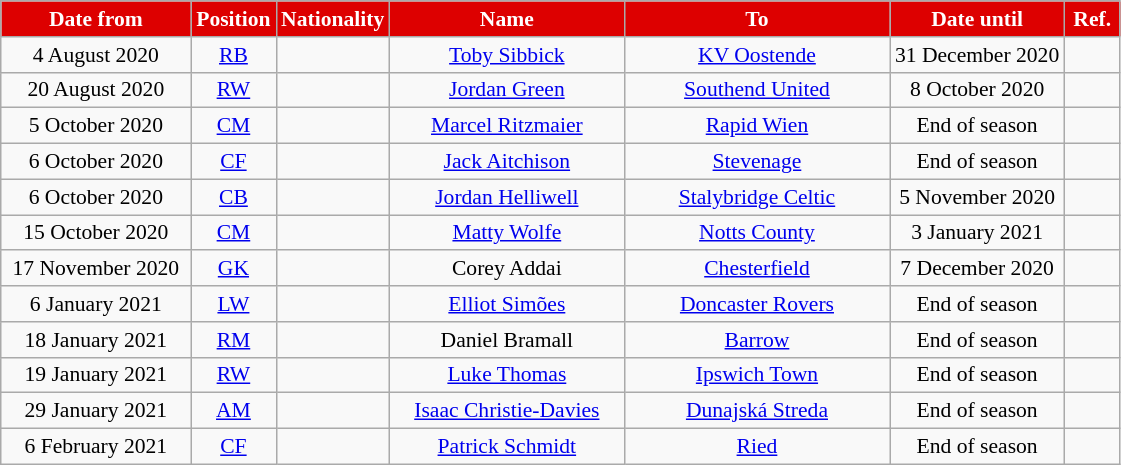<table class="wikitable"  style="text-align:center; font-size:90%; ">
<tr>
<th style="background:#dd0000; color:white; width:120px;">Date from</th>
<th style="background:#dd0000; color:white; width:50px;">Position</th>
<th style="background:#dd0000; color:white; width:50px;">Nationality</th>
<th style="background:#dd0000; color:white; width:150px;">Name</th>
<th style="background:#dd0000; color:white; width:170px;">To</th>
<th style="background:#dd0000; color:white; width:110px;">Date until</th>
<th style="background:#dd0000; color:white; width:30px;">Ref.</th>
</tr>
<tr>
<td>4 August 2020</td>
<td><a href='#'>RB</a></td>
<td></td>
<td><a href='#'>Toby Sibbick</a></td>
<td> <a href='#'>KV Oostende</a></td>
<td>31 December 2020</td>
<td></td>
</tr>
<tr>
<td>20 August 2020</td>
<td><a href='#'>RW</a></td>
<td></td>
<td><a href='#'>Jordan Green</a></td>
<td> <a href='#'>Southend United</a></td>
<td>8 October 2020</td>
<td></td>
</tr>
<tr>
<td>5 October 2020</td>
<td><a href='#'>CM</a></td>
<td></td>
<td><a href='#'>Marcel Ritzmaier</a></td>
<td> <a href='#'>Rapid Wien</a></td>
<td>End of season</td>
<td></td>
</tr>
<tr>
<td>6 October 2020</td>
<td><a href='#'>CF</a></td>
<td></td>
<td><a href='#'>Jack Aitchison</a></td>
<td> <a href='#'>Stevenage</a></td>
<td>End of season</td>
<td></td>
</tr>
<tr>
<td>6 October 2020</td>
<td><a href='#'>CB</a></td>
<td></td>
<td><a href='#'>Jordan Helliwell</a></td>
<td> <a href='#'>Stalybridge Celtic</a></td>
<td>5 November 2020</td>
<td></td>
</tr>
<tr>
<td>15 October 2020</td>
<td><a href='#'>CM</a></td>
<td></td>
<td><a href='#'>Matty Wolfe</a></td>
<td> <a href='#'>Notts County</a></td>
<td>3 January 2021</td>
<td></td>
</tr>
<tr>
<td>17 November 2020</td>
<td><a href='#'>GK</a></td>
<td></td>
<td>Corey Addai</td>
<td> <a href='#'>Chesterfield</a></td>
<td>7 December 2020</td>
<td></td>
</tr>
<tr>
<td>6 January 2021</td>
<td><a href='#'>LW</a></td>
<td></td>
<td><a href='#'>Elliot Simões</a></td>
<td> <a href='#'>Doncaster Rovers</a></td>
<td>End of season</td>
<td></td>
</tr>
<tr>
<td>18 January 2021</td>
<td><a href='#'>RM</a></td>
<td></td>
<td>Daniel Bramall</td>
<td> <a href='#'>Barrow</a></td>
<td>End of season</td>
<td></td>
</tr>
<tr>
<td>19 January 2021</td>
<td><a href='#'>RW</a></td>
<td></td>
<td><a href='#'>Luke Thomas</a></td>
<td> <a href='#'>Ipswich Town</a></td>
<td>End of season</td>
<td></td>
</tr>
<tr>
<td>29 January 2021</td>
<td><a href='#'>AM</a></td>
<td></td>
<td><a href='#'>Isaac Christie-Davies</a></td>
<td> <a href='#'>Dunajská Streda</a></td>
<td>End of season</td>
<td></td>
</tr>
<tr>
<td>6 February 2021</td>
<td><a href='#'>CF</a></td>
<td></td>
<td><a href='#'>Patrick Schmidt</a></td>
<td> <a href='#'>Ried</a></td>
<td>End of season</td>
<td></td>
</tr>
</table>
